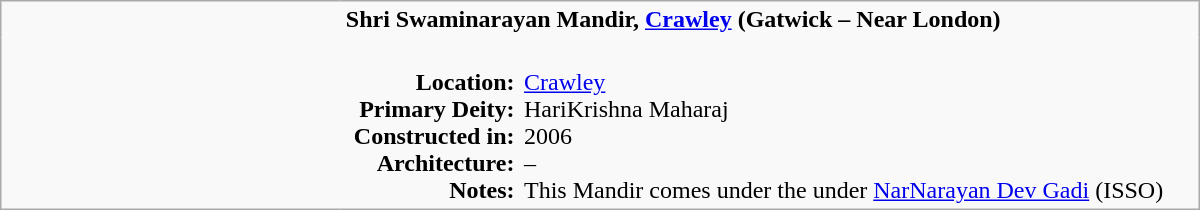<table class="wikitable plain" border="0" width="800">
<tr>
</tr>
<tr>
<td width="220px" rowspan="2" style="border:none;"></td>
<td valign="top" colspan=2 style="border:none;"><strong>Shri Swaminarayan Mandir, <a href='#'>Crawley</a> (Gatwick – Near London)</strong></td>
</tr>
<tr>
<td valign="top" style="text-align:right; border:none;"><br><strong>Location:</strong><br><strong>Primary Deity:</strong>
<br><strong>Constructed in:</strong><br><strong>Architecture:</strong><br><strong>Notes:</strong></td>
<td valign="top" style="border:none;"><br><a href='#'>Crawley</a> <br>HariKrishna Maharaj <br>2006 <br>– <br>This Mandir comes under the under <a href='#'>NarNarayan Dev Gadi</a> (ISSO)</td>
</tr>
</table>
